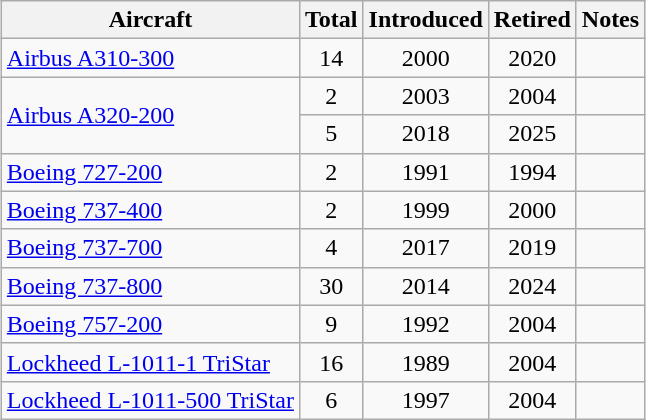<table class="wikitable" style="text-align:center;margin:auto;">
<tr>
<th>Aircraft</th>
<th>Total</th>
<th>Introduced</th>
<th>Retired</th>
<th>Notes</th>
</tr>
<tr>
<td align=left><a href='#'>Airbus A310-300</a></td>
<td>14</td>
<td>2000</td>
<td>2020</td>
<td></td>
</tr>
<tr>
<td rowspan="2" align=left><a href='#'>Airbus A320-200</a></td>
<td>2</td>
<td>2003</td>
<td>2004</td>
<td align=left></td>
</tr>
<tr>
<td>5</td>
<td>2018</td>
<td>2025</td>
<td align=left></td>
</tr>
<tr>
<td align=left><a href='#'>Boeing 727-200</a></td>
<td>2</td>
<td>1991</td>
<td>1994</td>
<td></td>
</tr>
<tr>
<td align=left><a href='#'>Boeing 737-400</a></td>
<td>2</td>
<td>1999</td>
<td>2000</td>
<td align=left></td>
</tr>
<tr>
<td align=left><a href='#'>Boeing 737-700</a></td>
<td>4</td>
<td>2017</td>
<td>2019</td>
<td align=left></td>
</tr>
<tr>
<td align=left><a href='#'>Boeing 737-800</a></td>
<td>30</td>
<td>2014</td>
<td>2024</td>
<td></td>
</tr>
<tr>
<td align=left><a href='#'>Boeing 757-200</a></td>
<td>9</td>
<td>1992</td>
<td>2004</td>
<td></td>
</tr>
<tr>
<td align=left><a href='#'>Lockheed L-1011-1 TriStar</a></td>
<td>16</td>
<td>1989</td>
<td>2004</td>
<td></td>
</tr>
<tr>
<td align=left><a href='#'>Lockheed L-1011-500 TriStar</a></td>
<td>6</td>
<td>1997</td>
<td>2004</td>
<td></td>
</tr>
</table>
